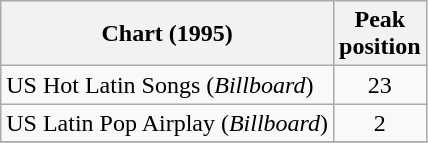<table class="wikitable">
<tr>
<th>Chart (1995)</th>
<th>Peak<br>position</th>
</tr>
<tr>
<td>US Hot Latin Songs (<em>Billboard</em>)</td>
<td align="center">23</td>
</tr>
<tr>
<td>US Latin Pop Airplay (<em>Billboard</em>)</td>
<td align="center">2</td>
</tr>
<tr>
</tr>
</table>
